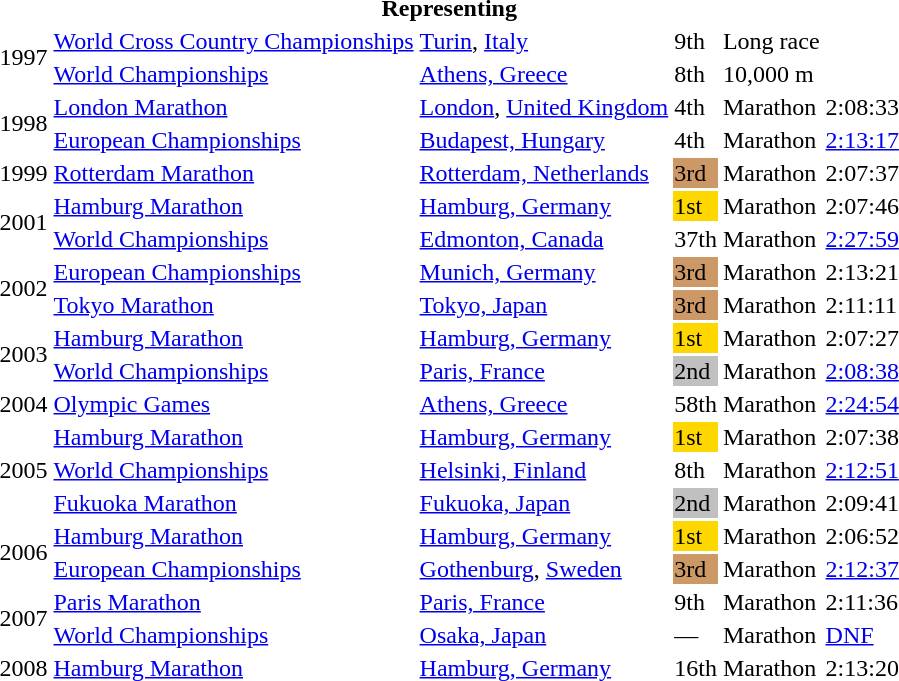<table>
<tr>
<th colspan="6">Representing </th>
</tr>
<tr>
<td rowspan=2>1997</td>
<td><a href='#'>World Cross Country Championships</a></td>
<td><a href='#'>Turin</a>, <a href='#'>Italy</a></td>
<td>9th</td>
<td>Long race</td>
<td></td>
</tr>
<tr>
<td><a href='#'>World Championships</a></td>
<td><a href='#'>Athens, Greece</a></td>
<td>8th</td>
<td>10,000 m</td>
<td></td>
</tr>
<tr>
<td rowspan=2>1998</td>
<td><a href='#'>London Marathon</a></td>
<td><a href='#'>London</a>, <a href='#'>United Kingdom</a></td>
<td>4th</td>
<td>Marathon</td>
<td>2:08:33</td>
</tr>
<tr>
<td><a href='#'>European Championships</a></td>
<td><a href='#'>Budapest, Hungary</a></td>
<td>4th</td>
<td>Marathon</td>
<td><a href='#'>2:13:17</a></td>
</tr>
<tr>
<td>1999</td>
<td><a href='#'>Rotterdam Marathon</a></td>
<td><a href='#'>Rotterdam, Netherlands</a></td>
<td bgcolor="cc9966">3rd</td>
<td>Marathon</td>
<td>2:07:37</td>
</tr>
<tr>
<td rowspan=2>2001</td>
<td><a href='#'>Hamburg Marathon</a></td>
<td><a href='#'>Hamburg, Germany</a></td>
<td bgcolor="gold">1st</td>
<td>Marathon</td>
<td>2:07:46</td>
</tr>
<tr>
<td><a href='#'>World Championships</a></td>
<td><a href='#'>Edmonton, Canada</a></td>
<td>37th</td>
<td>Marathon</td>
<td><a href='#'>2:27:59</a></td>
</tr>
<tr>
<td rowspan=2>2002</td>
<td><a href='#'>European Championships</a></td>
<td><a href='#'>Munich, Germany</a></td>
<td bgcolor="cc9966">3rd</td>
<td>Marathon</td>
<td>2:13:21</td>
</tr>
<tr>
<td><a href='#'>Tokyo Marathon</a></td>
<td><a href='#'>Tokyo, Japan</a></td>
<td bgcolor="cc9966">3rd</td>
<td>Marathon</td>
<td>2:11:11</td>
</tr>
<tr>
<td rowspan=2>2003</td>
<td><a href='#'>Hamburg Marathon</a></td>
<td><a href='#'>Hamburg, Germany</a></td>
<td bgcolor="gold">1st</td>
<td>Marathon</td>
<td>2:07:27</td>
</tr>
<tr>
<td><a href='#'>World Championships</a></td>
<td><a href='#'>Paris, France</a></td>
<td bgcolor="silver">2nd</td>
<td>Marathon</td>
<td><a href='#'>2:08:38</a></td>
</tr>
<tr>
<td>2004</td>
<td><a href='#'>Olympic Games</a></td>
<td><a href='#'>Athens, Greece</a></td>
<td>58th</td>
<td>Marathon</td>
<td><a href='#'>2:24:54</a></td>
</tr>
<tr>
<td rowspan=3>2005</td>
<td><a href='#'>Hamburg Marathon</a></td>
<td><a href='#'>Hamburg, Germany</a></td>
<td bgcolor="gold">1st</td>
<td>Marathon</td>
<td>2:07:38</td>
</tr>
<tr>
<td><a href='#'>World Championships</a></td>
<td><a href='#'>Helsinki, Finland</a></td>
<td>8th</td>
<td>Marathon</td>
<td><a href='#'>2:12:51</a></td>
</tr>
<tr>
<td><a href='#'>Fukuoka Marathon</a></td>
<td><a href='#'>Fukuoka, Japan</a></td>
<td bgcolor="silver">2nd</td>
<td>Marathon</td>
<td>2:09:41</td>
</tr>
<tr>
<td rowspan=2>2006</td>
<td><a href='#'>Hamburg Marathon</a></td>
<td><a href='#'>Hamburg, Germany</a></td>
<td bgcolor="gold">1st</td>
<td>Marathon</td>
<td>2:06:52</td>
</tr>
<tr>
<td><a href='#'>European Championships</a></td>
<td><a href='#'>Gothenburg</a>, <a href='#'>Sweden</a></td>
<td bgcolor="cc9966">3rd</td>
<td>Marathon</td>
<td><a href='#'>2:12:37</a></td>
</tr>
<tr>
<td rowspan=2>2007</td>
<td><a href='#'>Paris Marathon</a></td>
<td><a href='#'>Paris, France</a></td>
<td>9th</td>
<td>Marathon</td>
<td>2:11:36</td>
</tr>
<tr>
<td><a href='#'>World Championships</a></td>
<td><a href='#'>Osaka, Japan</a></td>
<td>—</td>
<td>Marathon</td>
<td><a href='#'>DNF</a></td>
</tr>
<tr>
<td>2008</td>
<td><a href='#'>Hamburg Marathon</a></td>
<td><a href='#'>Hamburg, Germany</a></td>
<td>16th</td>
<td>Marathon</td>
<td>2:13:20</td>
</tr>
</table>
